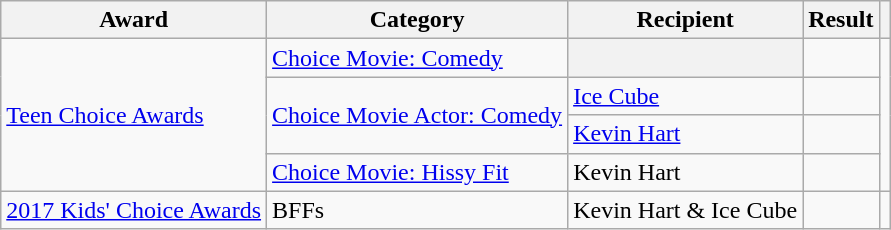<table class="wikitable sortable">
<tr>
<th>Award</th>
<th>Category</th>
<th>Recipient</th>
<th>Result</th>
<th></th>
</tr>
<tr>
<td rowspan="4"><a href='#'>Teen Choice Awards</a></td>
<td><a href='#'>Choice Movie: Comedy</a></td>
<th></th>
<td></td>
<td rowspan="4"></td>
</tr>
<tr>
<td rowspan="2"><a href='#'>Choice Movie Actor: Comedy</a></td>
<td><a href='#'>Ice Cube</a></td>
<td></td>
</tr>
<tr>
<td><a href='#'>Kevin Hart</a></td>
<td></td>
</tr>
<tr>
<td><a href='#'>Choice Movie: Hissy Fit</a></td>
<td>Kevin Hart</td>
<td></td>
</tr>
<tr>
<td><a href='#'>2017 Kids' Choice Awards</a></td>
<td>BFFs</td>
<td>Kevin Hart & Ice Cube</td>
<td></td>
<td></td>
</tr>
</table>
